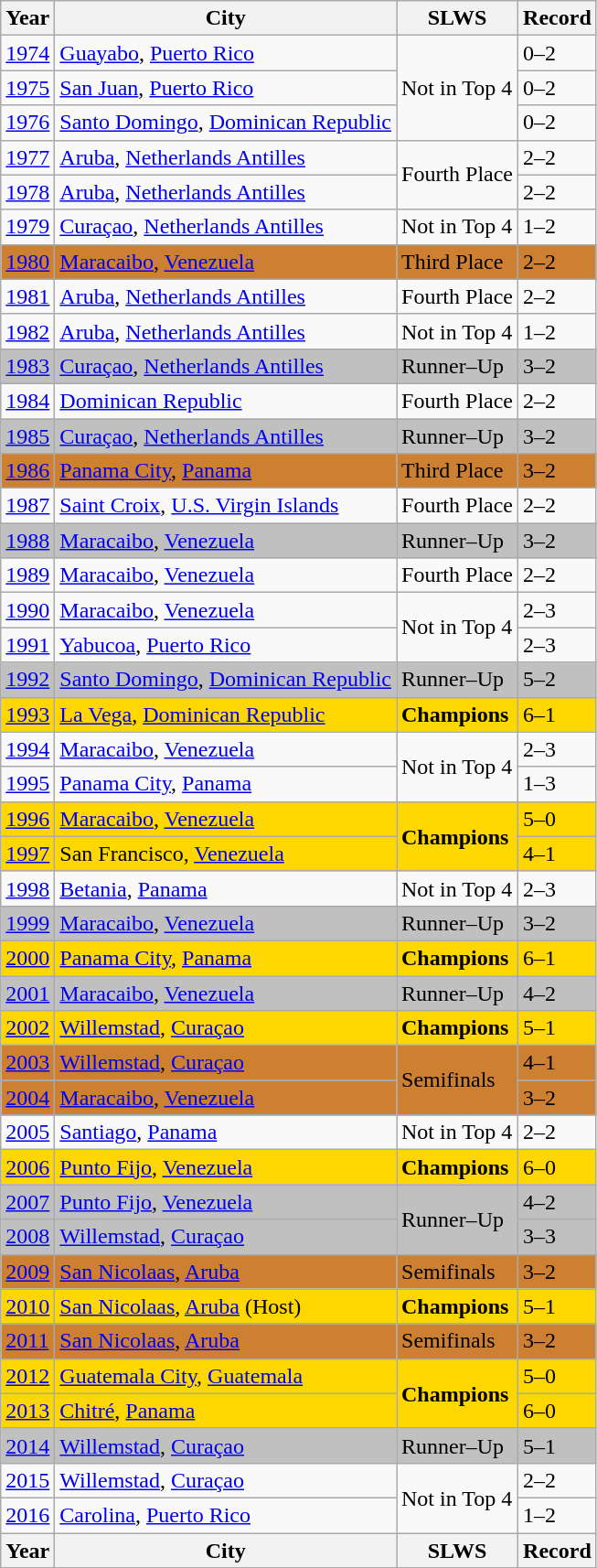<table class="wikitable">
<tr>
<th>Year</th>
<th>City</th>
<th>SLWS</th>
<th>Record</th>
</tr>
<tr>
<td><a href='#'>1974</a></td>
<td> <a href='#'>Guayabo</a>, <a href='#'>Puerto Rico</a></td>
<td rowspan=3>Not in Top 4</td>
<td>0–2</td>
</tr>
<tr>
<td><a href='#'>1975</a></td>
<td> <a href='#'>San Juan</a>, <a href='#'>Puerto Rico</a></td>
<td>0–2</td>
</tr>
<tr>
<td><a href='#'>1976</a></td>
<td> <a href='#'>Santo Domingo</a>, <a href='#'>Dominican Republic</a></td>
<td>0–2</td>
</tr>
<tr>
<td><a href='#'>1977</a></td>
<td> <a href='#'>Aruba</a>, <a href='#'>Netherlands Antilles</a></td>
<td rowspan=2>Fourth Place</td>
<td>2–2</td>
</tr>
<tr>
<td><a href='#'>1978</a></td>
<td> <a href='#'>Aruba</a>, <a href='#'>Netherlands Antilles</a></td>
<td>2–2</td>
</tr>
<tr>
<td><a href='#'>1979</a></td>
<td> <a href='#'>Curaçao</a>, <a href='#'>Netherlands Antilles</a></td>
<td>Not in Top 4</td>
<td>1–2</td>
</tr>
<tr style="background:#cd7f32;">
<td><a href='#'>1980</a></td>
<td> <a href='#'>Maracaibo</a>, <a href='#'>Venezuela</a></td>
<td>Third Place</td>
<td>2–2</td>
</tr>
<tr>
<td><a href='#'>1981</a></td>
<td> <a href='#'>Aruba</a>, <a href='#'>Netherlands Antilles</a></td>
<td>Fourth Place</td>
<td>2–2</td>
</tr>
<tr>
<td><a href='#'>1982</a></td>
<td> <a href='#'>Aruba</a>, <a href='#'>Netherlands Antilles</a></td>
<td>Not in Top 4</td>
<td>1–2</td>
</tr>
<tr style="background:silver;">
<td><a href='#'>1983</a></td>
<td> <a href='#'>Curaçao</a>, <a href='#'>Netherlands Antilles</a></td>
<td>Runner–Up</td>
<td>3–2</td>
</tr>
<tr>
<td><a href='#'>1984</a></td>
<td> <a href='#'>Dominican Republic</a></td>
<td>Fourth Place</td>
<td>2–2</td>
</tr>
<tr style="background:silver;">
<td><a href='#'>1985</a></td>
<td> <a href='#'>Curaçao</a>, <a href='#'>Netherlands Antilles</a></td>
<td>Runner–Up</td>
<td>3–2</td>
</tr>
<tr style="background:#cd7f32;">
<td><a href='#'>1986</a></td>
<td> <a href='#'>Panama City</a>, <a href='#'>Panama</a></td>
<td>Third Place</td>
<td>3–2</td>
</tr>
<tr>
<td><a href='#'>1987</a></td>
<td> <a href='#'>Saint Croix</a>, <a href='#'>U.S. Virgin Islands</a></td>
<td>Fourth Place</td>
<td>2–2</td>
</tr>
<tr style="background:silver;">
<td><a href='#'>1988</a></td>
<td> <a href='#'>Maracaibo</a>, <a href='#'>Venezuela</a></td>
<td>Runner–Up</td>
<td>3–2</td>
</tr>
<tr>
<td><a href='#'>1989</a></td>
<td> <a href='#'>Maracaibo</a>, <a href='#'>Venezuela</a></td>
<td>Fourth Place</td>
<td>2–2</td>
</tr>
<tr>
<td><a href='#'>1990</a></td>
<td> <a href='#'>Maracaibo</a>, <a href='#'>Venezuela</a></td>
<td rowspan=2>Not in Top 4</td>
<td>2–3</td>
</tr>
<tr>
<td><a href='#'>1991</a></td>
<td> <a href='#'>Yabucoa</a>, <a href='#'>Puerto Rico</a></td>
<td>2–3</td>
</tr>
<tr style="background:silver;">
<td><a href='#'>1992</a></td>
<td> <a href='#'>Santo Domingo</a>, <a href='#'>Dominican Republic</a></td>
<td>Runner–Up</td>
<td>5–2</td>
</tr>
<tr style="background:gold;">
<td><a href='#'>1993</a></td>
<td> <a href='#'>La Vega</a>, <a href='#'>Dominican Republic</a></td>
<td><strong>Champions</strong></td>
<td>6–1</td>
</tr>
<tr>
<td><a href='#'>1994</a></td>
<td> <a href='#'>Maracaibo</a>, <a href='#'>Venezuela</a></td>
<td rowspan=2>Not in Top 4</td>
<td>2–3</td>
</tr>
<tr>
<td><a href='#'>1995</a></td>
<td> <a href='#'>Panama City</a>, <a href='#'>Panama</a></td>
<td>1–3</td>
</tr>
<tr style="background:gold;">
<td><a href='#'>1996</a></td>
<td> <a href='#'>Maracaibo</a>, <a href='#'>Venezuela</a></td>
<td rowspan=2><strong>Champions</strong></td>
<td>5–0</td>
</tr>
<tr style="background:gold;">
<td><a href='#'>1997</a></td>
<td> San Francisco, <a href='#'>Venezuela</a></td>
<td>4–1</td>
</tr>
<tr>
<td><a href='#'>1998</a></td>
<td> <a href='#'>Betania</a>, <a href='#'>Panama</a></td>
<td>Not in Top 4</td>
<td>2–3</td>
</tr>
<tr style="background:silver;">
<td><a href='#'>1999</a></td>
<td> <a href='#'>Maracaibo</a>, <a href='#'>Venezuela</a></td>
<td>Runner–Up</td>
<td>3–2</td>
</tr>
<tr style="background:gold;">
<td><a href='#'>2000</a></td>
<td> <a href='#'>Panama City</a>, <a href='#'>Panama</a></td>
<td><strong>Champions</strong></td>
<td>6–1</td>
</tr>
<tr style="background:silver;">
<td><a href='#'>2001</a></td>
<td> <a href='#'>Maracaibo</a>, <a href='#'>Venezuela</a></td>
<td>Runner–Up</td>
<td>4–2</td>
</tr>
<tr style="background:gold;">
<td><a href='#'>2002</a></td>
<td> <a href='#'>Willemstad</a>, <a href='#'>Curaçao</a></td>
<td><strong>Champions</strong></td>
<td>5–1</td>
</tr>
<tr style="background:#cd7f32;">
<td><a href='#'>2003</a></td>
<td> <a href='#'>Willemstad</a>, <a href='#'>Curaçao</a></td>
<td rowspan=2>Semifinals</td>
<td>4–1</td>
</tr>
<tr style="background:#cd7f32;">
<td><a href='#'>2004</a></td>
<td> <a href='#'>Maracaibo</a>, <a href='#'>Venezuela</a></td>
<td>3–2</td>
</tr>
<tr>
<td><a href='#'>2005</a></td>
<td> <a href='#'>Santiago</a>, <a href='#'>Panama</a></td>
<td>Not in Top 4</td>
<td>2–2</td>
</tr>
<tr style="background:gold;">
<td><a href='#'>2006</a></td>
<td> <a href='#'>Punto Fijo</a>, <a href='#'>Venezuela</a></td>
<td><strong>Champions</strong></td>
<td>6–0</td>
</tr>
<tr style="background:silver;">
<td><a href='#'>2007</a></td>
<td> <a href='#'>Punto Fijo</a>, <a href='#'>Venezuela</a></td>
<td rowspan=2>Runner–Up</td>
<td>4–2</td>
</tr>
<tr style="background:silver;">
<td><a href='#'>2008</a></td>
<td> <a href='#'>Willemstad</a>, <a href='#'>Curaçao</a></td>
<td>3–3</td>
</tr>
<tr style="background:#cd7f32;">
<td><a href='#'>2009</a></td>
<td> <a href='#'>San Nicolaas</a>, <a href='#'>Aruba</a></td>
<td>Semifinals</td>
<td>3–2</td>
</tr>
<tr style="background:gold;">
<td><a href='#'>2010</a></td>
<td> <a href='#'>San Nicolaas</a>, <a href='#'>Aruba</a> (Host)</td>
<td><strong>Champions</strong></td>
<td>5–1</td>
</tr>
<tr style="background:#cd7f32;">
<td><a href='#'>2011</a></td>
<td> <a href='#'>San Nicolaas</a>, <a href='#'>Aruba</a></td>
<td>Semifinals</td>
<td>3–2</td>
</tr>
<tr style="background:gold;">
<td><a href='#'>2012</a></td>
<td> <a href='#'>Guatemala City</a>, <a href='#'>Guatemala</a></td>
<td rowspan=2><strong>Champions</strong></td>
<td>5–0</td>
</tr>
<tr style="background:gold;">
<td><a href='#'>2013</a></td>
<td> <a href='#'>Chitré</a>, <a href='#'>Panama</a></td>
<td>6–0</td>
</tr>
<tr style="background:silver;">
<td><a href='#'>2014</a></td>
<td> <a href='#'>Willemstad</a>, <a href='#'>Curaçao</a></td>
<td>Runner–Up</td>
<td>5–1</td>
</tr>
<tr>
<td><a href='#'>2015</a></td>
<td> <a href='#'>Willemstad</a>, <a href='#'>Curaçao</a></td>
<td rowspan=2>Not in Top 4</td>
<td>2–2</td>
</tr>
<tr>
<td><a href='#'>2016</a></td>
<td> <a href='#'>Carolina</a>, <a href='#'>Puerto Rico</a></td>
<td>1–2</td>
</tr>
<tr>
<th>Year</th>
<th>City</th>
<th>SLWS</th>
<th>Record</th>
</tr>
</table>
